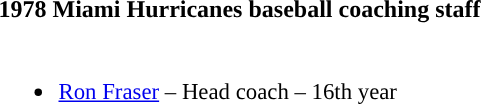<table class="toccolours">
<tr>
<th colspan=9>1978 Miami Hurricanes baseball coaching staff</th>
</tr>
<tr>
<td style="text-align: left; font-size: 95%;" valign="top"><br><ul><li><a href='#'>Ron Fraser</a> – Head coach – 16th year</li></ul></td>
</tr>
</table>
